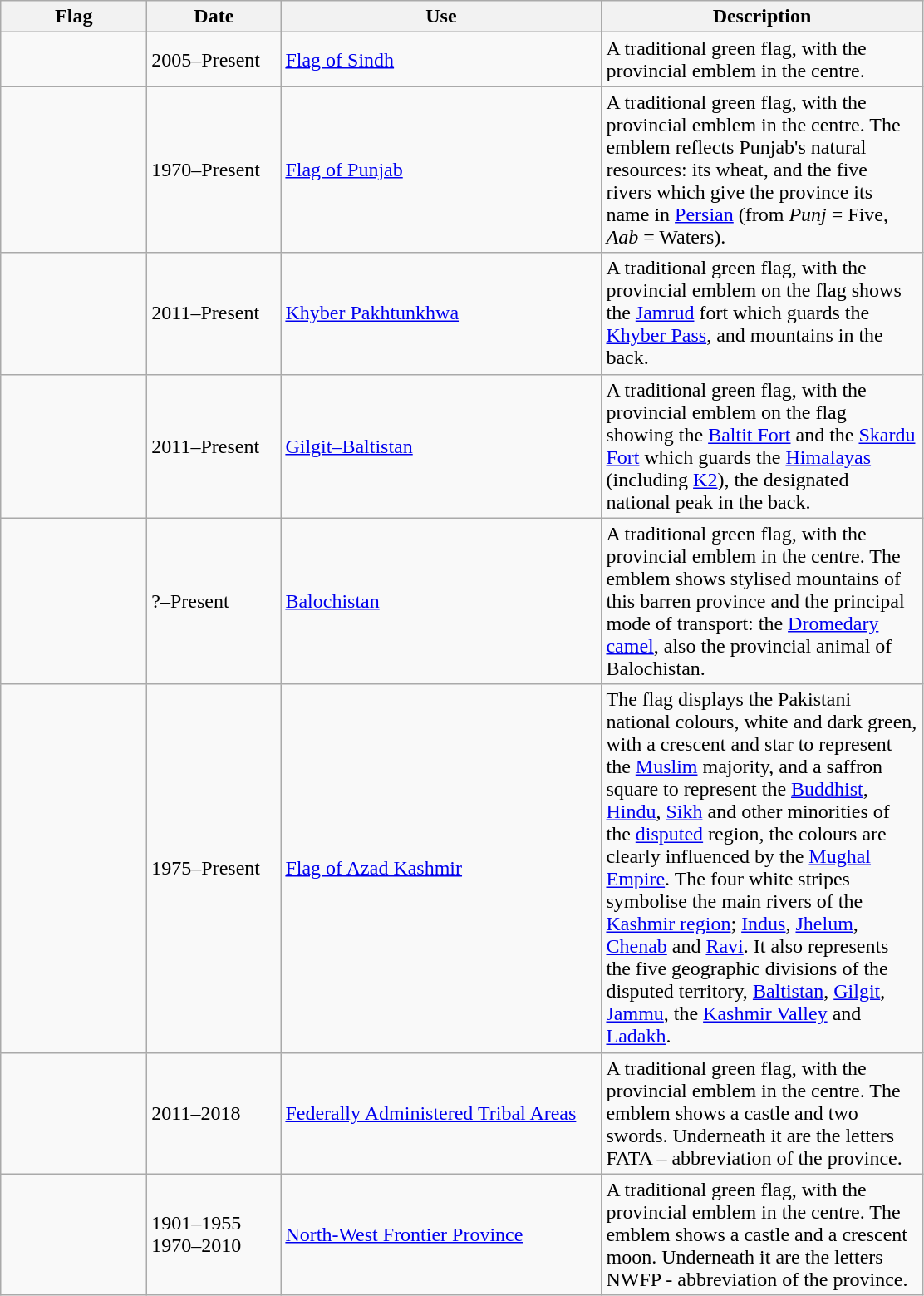<table class="wikitable">
<tr>
<th style="width:110px;">Flag</th>
<th style="width:100px;">Date</th>
<th style="width:250px;">Use</th>
<th style="width:250px;">Description</th>
</tr>
<tr>
<td></td>
<td>2005–Present</td>
<td><a href='#'>Flag of Sindh</a></td>
<td>A traditional green flag, with the provincial emblem in the centre.</td>
</tr>
<tr>
<td></td>
<td>1970–Present</td>
<td><a href='#'>Flag of Punjab</a></td>
<td>A traditional green flag, with the provincial emblem in the centre. The emblem reflects Punjab's natural resources: its wheat, and the five rivers which give the province its name in <a href='#'>Persian</a> (from <em>Punj</em> = Five, <em>Aab</em> = Waters).</td>
</tr>
<tr>
<td></td>
<td>2011–Present</td>
<td><a href='#'>Khyber Pakhtunkhwa</a></td>
<td>A traditional green flag, with the provincial emblem on the flag shows the <a href='#'>Jamrud</a> fort which guards the <a href='#'>Khyber Pass</a>, and mountains in the back.</td>
</tr>
<tr>
<td></td>
<td>2011–Present</td>
<td><a href='#'>Gilgit–Baltistan</a></td>
<td>A traditional green flag, with the provincial emblem on the flag showing the <a href='#'>Baltit Fort</a> and the <a href='#'>Skardu Fort</a> which guards the <a href='#'>Himalayas</a> (including <a href='#'>K2</a>), the designated national peak in the back.</td>
</tr>
<tr>
<td></td>
<td>?–Present</td>
<td><a href='#'>Balochistan</a></td>
<td>A traditional green flag, with the provincial emblem in the centre. The emblem shows stylised mountains of this barren province and the principal mode of transport: the <a href='#'>Dromedary camel</a>, also the provincial animal of Balochistan.</td>
</tr>
<tr>
<td></td>
<td>1975–Present</td>
<td><a href='#'>Flag of Azad Kashmir</a></td>
<td>The flag displays the Pakistani national colours, white and dark green, with a crescent and star to represent the <a href='#'>Muslim</a> majority, and a saffron square to represent the <a href='#'>Buddhist</a>, <a href='#'>Hindu</a>, <a href='#'>Sikh</a> and other minorities of the <a href='#'>disputed</a> region, the colours are clearly influenced by the <a href='#'>Mughal Empire</a>. The four white stripes symbolise the main rivers of  the <a href='#'>Kashmir region</a>; <a href='#'>Indus</a>, <a href='#'>Jhelum</a>, <a href='#'>Chenab</a> and <a href='#'>Ravi</a>. It also represents the five geographic divisions of the disputed territory, <a href='#'>Baltistan</a>, <a href='#'>Gilgit</a>, <a href='#'>Jammu</a>, the <a href='#'>Kashmir Valley</a> and <a href='#'>Ladakh</a>.</td>
</tr>
<tr>
<td></td>
<td>2011–2018</td>
<td><a href='#'>Federally Administered Tribal Areas</a></td>
<td>A traditional green flag, with the provincial emblem in the centre. The emblem shows a castle and two swords. Underneath it are the letters FATA – abbreviation of the province.</td>
</tr>
<tr>
<td></td>
<td>1901–1955 1970–2010</td>
<td><a href='#'>North-West Frontier Province</a></td>
<td>A traditional green flag, with the provincial emblem in the centre. The emblem shows a castle and a crescent moon. Underneath it are the letters NWFP - abbreviation of the province.</td>
</tr>
</table>
